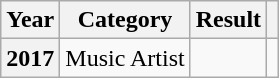<table class="wikitable sortable plainrowheaders">
<tr>
<th scope="col">Year</th>
<th scope="col">Category</th>
<th scope="col">Result</th>
<th scope="col"></th>
</tr>
<tr>
<th scope="row">2017</th>
<td>Music Artist</td>
<td></td>
<td align="center"></td>
</tr>
</table>
